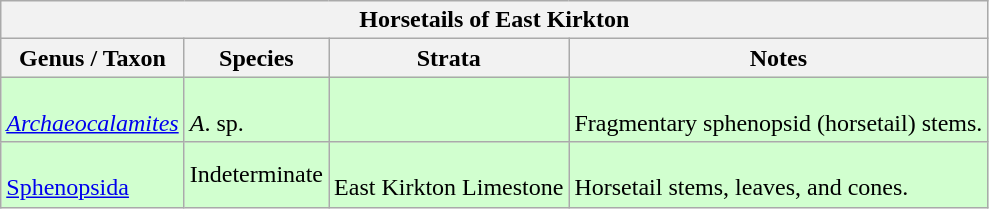<table class="wikitable" align="center">
<tr>
<th colspan="4" align="center"><strong>Horsetails of East Kirkton</strong></th>
</tr>
<tr>
<th>Genus / Taxon</th>
<th>Species</th>
<th>Strata</th>
<th>Notes</th>
</tr>
<tr>
<td style="background:#D1FFCF;"><br><em><a href='#'>Archaeocalamites</a></em></td>
<td style="background:#D1FFCF;"><br><em>A</em>. sp.</td>
<td style="background:#D1FFCF;"></td>
<td style="background:#D1FFCF;"><br>Fragmentary sphenopsid (horsetail) stems.</td>
</tr>
<tr>
<td style="background:#D1FFCF;"><br><a href='#'>Sphenopsida</a></td>
<td style="background:#D1FFCF;">Indeterminate</td>
<td style="background:#D1FFCF;"><br>East Kirkton Limestone</td>
<td style="background:#D1FFCF;"><br>Horsetail stems, leaves, and cones.</td>
</tr>
</table>
